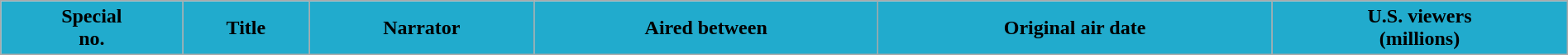<table class="wikitable plainrowheaders" style="width:100%; margin:auto; background:#fff;">
<tr>
<th style="background:#21abcd; color: #000; text-align: center;">Special<br>no.</th>
<th style="background:#21abcd; color: #000; text-align: center;">Title</th>
<th style="background:#21abcd; color: #000; text-align: center;">Narrator</th>
<th style="background:#21abcd; color: #000; text-align: center;">Aired between</th>
<th style="background:#21abcd; color: #000; text-align: center;">Original air date</th>
<th style="background:#21abcd; color: #000; text-align: center;">U.S. viewers<br>(millions)<br>
</th>
</tr>
</table>
